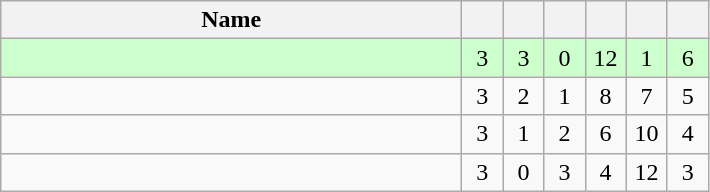<table class=wikitable style="text-align:center">
<tr>
<th width=300>Name</th>
<th width=20></th>
<th width=20></th>
<th width=20></th>
<th width=20></th>
<th width=20></th>
<th width=20></th>
</tr>
<tr style="background-color:#ccffcc;">
<td style="text-align:left;"></td>
<td>3</td>
<td>3</td>
<td>0</td>
<td>12</td>
<td>1</td>
<td>6</td>
</tr>
<tr>
<td style="text-align:left;"></td>
<td>3</td>
<td>2</td>
<td>1</td>
<td>8</td>
<td>7</td>
<td>5</td>
</tr>
<tr>
<td style="text-align:left;"></td>
<td>3</td>
<td>1</td>
<td>2</td>
<td>6</td>
<td>10</td>
<td>4</td>
</tr>
<tr>
<td style="text-align:left;"></td>
<td>3</td>
<td>0</td>
<td>3</td>
<td>4</td>
<td>12</td>
<td>3</td>
</tr>
</table>
